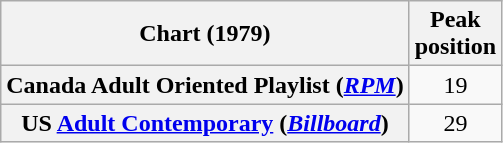<table class="wikitable sortable plainrowheaders" style="text-align:center">
<tr>
<th scope="col">Chart (1979)</th>
<th scope="col">Peak<br>position</th>
</tr>
<tr>
<th scope="row">Canada Adult Oriented Playlist (<em><a href='#'>RPM</a></em>)</th>
<td>19</td>
</tr>
<tr>
<th scope="row">US  <a href='#'>Adult Contemporary</a> (<em><a href='#'>Billboard</a></em>)</th>
<td>29</td>
</tr>
</table>
